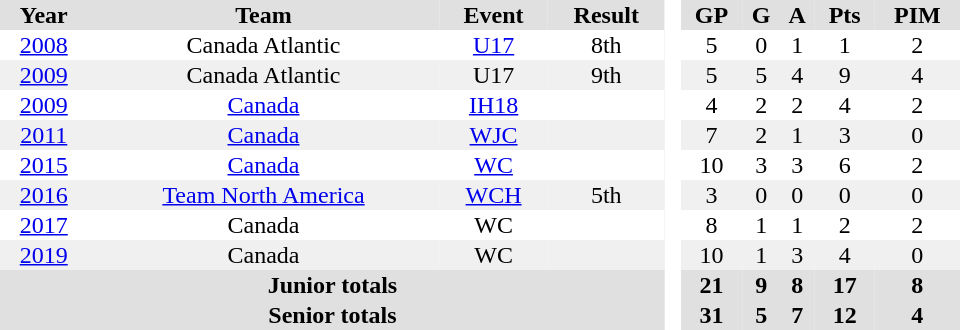<table border="0" cellpadding="1" cellspacing="0" style="text-align:center; width:40em;">
<tr bgcolor="#e0e0e0">
<th>Year</th>
<th>Team</th>
<th>Event</th>
<th>Result</th>
<th rowspan="99" bgcolor="#ffffff"> </th>
<th>GP</th>
<th>G</th>
<th>A</th>
<th>Pts</th>
<th>PIM</th>
</tr>
<tr>
<td><a href='#'>2008</a></td>
<td>Canada Atlantic</td>
<td><a href='#'>U17</a></td>
<td>8th</td>
<td>5</td>
<td>0</td>
<td>1</td>
<td>1</td>
<td>2</td>
</tr>
<tr bgcolor="#f0f0f0">
<td><a href='#'>2009</a></td>
<td>Canada Atlantic</td>
<td>U17</td>
<td>9th</td>
<td>5</td>
<td>5</td>
<td>4</td>
<td>9</td>
<td>4</td>
</tr>
<tr>
<td><a href='#'>2009</a></td>
<td><a href='#'>Canada</a></td>
<td><a href='#'>IH18</a></td>
<td></td>
<td>4</td>
<td>2</td>
<td>2</td>
<td>4</td>
<td>2</td>
</tr>
<tr bgcolor="#f0f0f0">
<td><a href='#'>2011</a></td>
<td><a href='#'>Canada</a></td>
<td><a href='#'>WJC</a></td>
<td></td>
<td>7</td>
<td>2</td>
<td>1</td>
<td>3</td>
<td>0</td>
</tr>
<tr>
<td><a href='#'>2015</a></td>
<td><a href='#'>Canada</a></td>
<td><a href='#'>WC</a></td>
<td></td>
<td>10</td>
<td>3</td>
<td>3</td>
<td>6</td>
<td>2</td>
</tr>
<tr bgcolor="#f0f0f0">
<td><a href='#'>2016</a></td>
<td><a href='#'>Team North America</a></td>
<td><a href='#'>WCH</a></td>
<td>5th</td>
<td>3</td>
<td>0</td>
<td>0</td>
<td>0</td>
<td>0</td>
</tr>
<tr>
<td><a href='#'>2017</a></td>
<td>Canada</td>
<td>WC</td>
<td></td>
<td>8</td>
<td>1</td>
<td>1</td>
<td>2</td>
<td>2</td>
</tr>
<tr bgcolor="#f0f0f0">
<td><a href='#'>2019</a></td>
<td>Canada</td>
<td>WC</td>
<td></td>
<td>10</td>
<td>1</td>
<td>3</td>
<td>4</td>
<td>0</td>
</tr>
<tr bgcolor="#e0e0e0">
<th colspan="4">Junior totals</th>
<th>21</th>
<th>9</th>
<th>8</th>
<th>17</th>
<th>8</th>
</tr>
<tr bgcolor="#e0e0e0">
<th colspan="4">Senior totals</th>
<th>31</th>
<th>5</th>
<th>7</th>
<th>12</th>
<th>4</th>
</tr>
</table>
